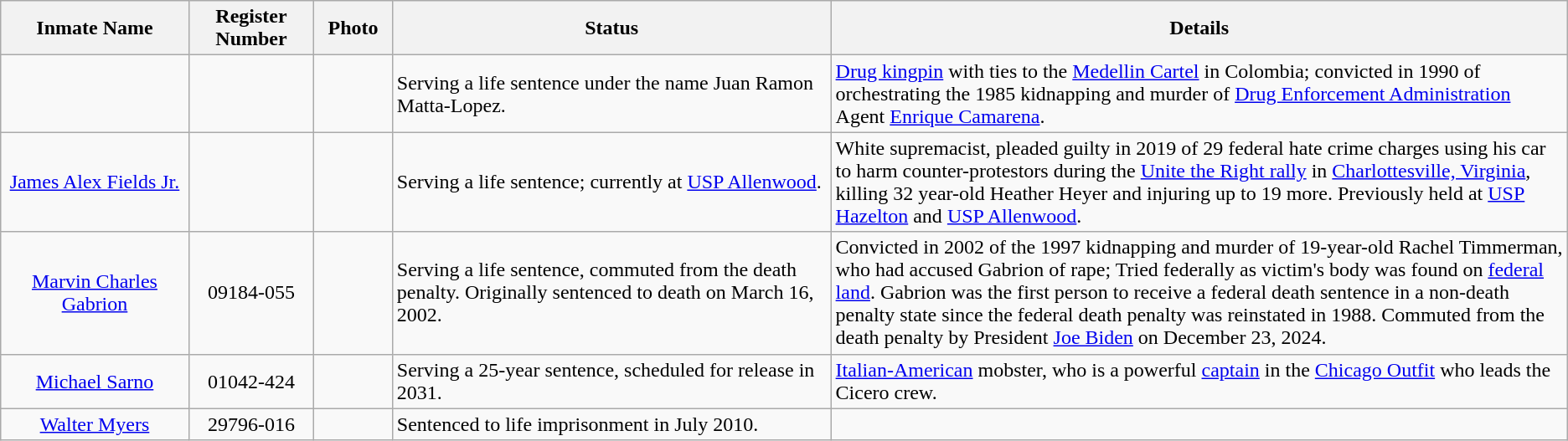<table class="wikitable sortable">
<tr>
<th width=12%>Inmate Name</th>
<th width=8%>Register Number</th>
<th width=5%>Photo</th>
<th width=28%>Status</th>
<th width=52%>Details</th>
</tr>
<tr>
<td style="text-align:center;"></td>
<td style="text-align:center;"></td>
<td></td>
<td>Serving a life sentence under the name Juan Ramon Matta-Lopez.</td>
<td><a href='#'>Drug kingpin</a> with ties to the <a href='#'>Medellin Cartel</a> in Colombia; convicted in 1990 of orchestrating the 1985 kidnapping and murder of <a href='#'>Drug Enforcement Administration</a> Agent <a href='#'>Enrique Camarena</a>.</td>
</tr>
<tr>
<td style="text-align:center;"><a href='#'>James Alex Fields Jr.</a></td>
<td style="text-align:center;"></td>
<td></td>
<td>Serving a life sentence; currently at <a href='#'>USP Allenwood</a>.</td>
<td>White supremacist, pleaded guilty in 2019 of 29 federal hate crime charges using his car to harm counter-protestors during the <a href='#'>Unite the Right rally</a> in <a href='#'>Charlottesville, Virginia</a>, killing 32 year-old Heather Heyer and injuring up to 19 more. Previously held at <a href='#'>USP Hazelton</a> and <a href='#'>USP Allenwood</a>.</td>
</tr>
<tr>
<td style="text-align:center;"><a href='#'>Marvin Charles Gabrion</a></td>
<td style="text-align:center;">09184-055</td>
<td></td>
<td>Serving a life sentence, commuted from the death penalty. Originally sentenced to death on March 16, 2002.</td>
<td>Convicted in 2002 of the 1997 kidnapping and murder of 19-year-old Rachel Timmerman, who had accused Gabrion of rape; Tried federally as victim's body was found on <a href='#'>federal land</a>. Gabrion was the first person to receive a federal death sentence in a non-death penalty state since the federal death penalty was reinstated in 1988. Commuted from the death penalty by President <a href='#'>Joe Biden</a> on December 23, 2024.</td>
</tr>
<tr>
<td style="text-align:center;"><a href='#'>Michael Sarno</a></td>
<td style="text-align:center;">01042-424</td>
<td></td>
<td>Serving a 25-year sentence, scheduled for release in 2031.</td>
<td><a href='#'>Italian-American</a> mobster, who is a powerful <a href='#'>captain</a> in the <a href='#'>Chicago Outfit</a> who leads the Cicero crew.</td>
</tr>
<tr>
<td style="text-align:center;"><a href='#'>Walter Myers</a></td>
<td style="text-align:center;">29796-016</td>
<td style="text-align:center;"></td>
<td>Sentenced to life imprisonment in July 2010.</td>
</tr>
</table>
